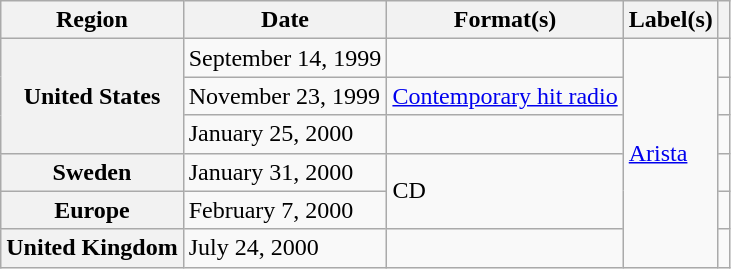<table class="wikitable plainrowheaders">
<tr>
<th scope="col">Region</th>
<th scope="col">Date</th>
<th scope="col">Format(s)</th>
<th scope="col">Label(s)</th>
<th scope="col"></th>
</tr>
<tr>
<th rowspan="3" scope="row">United States</th>
<td>September 14, 1999</td>
<td></td>
<td rowspan="6"><a href='#'>Arista</a></td>
<td align="center"></td>
</tr>
<tr>
<td>November 23, 1999</td>
<td><a href='#'>Contemporary hit radio</a></td>
<td align="center"></td>
</tr>
<tr>
<td>January 25, 2000</td>
<td></td>
<td align="center"></td>
</tr>
<tr>
<th scope="row">Sweden</th>
<td>January 31, 2000</td>
<td rowspan="2">CD</td>
<td align="center"></td>
</tr>
<tr>
<th scope="row">Europe</th>
<td>February 7, 2000</td>
<td align="center"></td>
</tr>
<tr>
<th scope="row">United Kingdom</th>
<td>July 24, 2000</td>
<td></td>
<td align="center"></td>
</tr>
</table>
